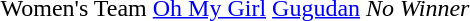<table>
<tr>
<td>Women's Team</td>
<td><a href='#'>Oh My Girl</a></td>
<td><a href='#'>Gugudan</a></td>
<td><em>No Winner</em></td>
</tr>
</table>
